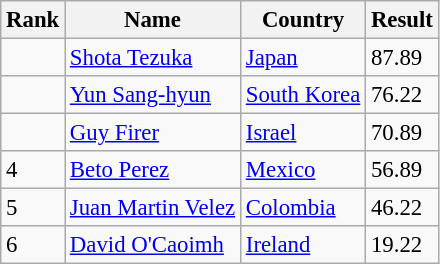<table class="wikitable" style="font-size:95%" style="text-align:center; width:35em;">
<tr>
<th>Rank</th>
<th>Name</th>
<th>Country</th>
<th>Result</th>
</tr>
<tr>
<td></td>
<td align=left><a href='#'>Shota Tezuka</a></td>
<td align="left"> <a href='#'>Japan</a></td>
<td>87.89</td>
</tr>
<tr>
<td></td>
<td align=left><a href='#'>Yun Sang-hyun</a></td>
<td align="left"> <a href='#'>South Korea</a></td>
<td>76.22</td>
</tr>
<tr>
<td></td>
<td align=left><a href='#'>Guy Firer</a></td>
<td align="left"> <a href='#'>Israel</a></td>
<td>70.89</td>
</tr>
<tr>
<td>4</td>
<td align=left><a href='#'>Beto Perez</a></td>
<td align="left"> <a href='#'>Mexico</a></td>
<td>56.89</td>
</tr>
<tr>
<td>5</td>
<td align=left><a href='#'>Juan Martin Velez</a></td>
<td align=left> <a href='#'>Colombia</a></td>
<td>46.22</td>
</tr>
<tr>
<td>6</td>
<td align=left><a href='#'>David O'Caoimh</a></td>
<td align="left"> <a href='#'>Ireland</a></td>
<td>19.22</td>
</tr>
</table>
